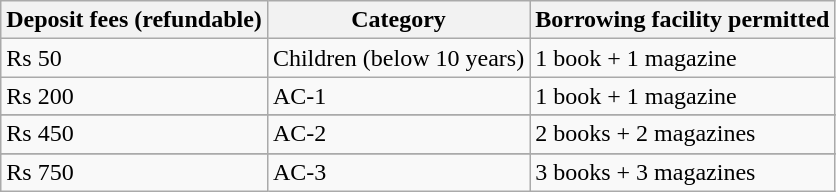<table class="wikitable">
<tr>
<th>Deposit fees (refundable)</th>
<th>Category</th>
<th>Borrowing facility permitted</th>
</tr>
<tr>
<td>Rs 50</td>
<td>Children (below 10 years)</td>
<td>1 book + 1 magazine</td>
</tr>
<tr>
<td>Rs 200</td>
<td>AC-1</td>
<td>1 book + 1 magazine</td>
</tr>
<tr>
</tr>
<tr>
<td>Rs 450</td>
<td>AC-2</td>
<td>2 books + 2 magazines</td>
</tr>
<tr>
</tr>
<tr>
<td>Rs 750</td>
<td>AC-3</td>
<td>3 books + 3 magazines</td>
</tr>
</table>
